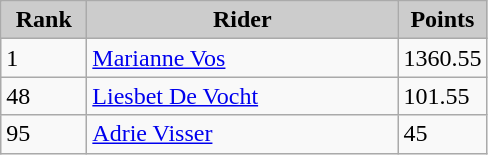<table class="wikitable alternance" style="text-align:left;">
<tr>
<th scope="col" style="background-color:#CCCCCC; width:50px;">Rank</th>
<th scope="col" style="background-color:#CCCCCC; width:200px;">Rider</th>
<th scope="col" style="background-color:#CCCCCC; width:50px;">Points</th>
</tr>
<tr>
<td>1</td>
<td> <a href='#'>Marianne Vos</a></td>
<td>1360.55</td>
</tr>
<tr>
<td>48</td>
<td> <a href='#'>Liesbet De Vocht</a></td>
<td>101.55</td>
</tr>
<tr>
<td>95</td>
<td> <a href='#'>Adrie Visser</a></td>
<td>45</td>
</tr>
</table>
